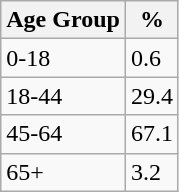<table class="wikitable">
<tr>
<th>Age Group</th>
<th>%</th>
</tr>
<tr>
<td>0-18</td>
<td>0.6</td>
</tr>
<tr>
<td>18-44</td>
<td>29.4</td>
</tr>
<tr>
<td>45-64</td>
<td>67.1</td>
</tr>
<tr>
<td>65+</td>
<td>3.2</td>
</tr>
</table>
